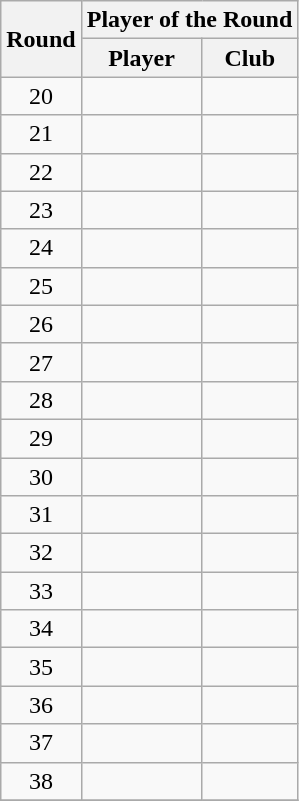<table class="wikitable">
<tr>
<th rowspan=2>Round</th>
<th colspan=2>Player of the Round</th>
</tr>
<tr>
<th>Player</th>
<th>Club</th>
</tr>
<tr>
<td align=center>20</td>
<td></td>
<td></td>
</tr>
<tr>
<td align=center>21</td>
<td></td>
<td></td>
</tr>
<tr>
<td align=center>22</td>
<td></td>
<td></td>
</tr>
<tr>
<td align=center>23</td>
<td></td>
<td></td>
</tr>
<tr>
<td align=center>24</td>
<td></td>
<td></td>
</tr>
<tr>
<td align=center>25</td>
<td></td>
<td></td>
</tr>
<tr>
<td align=center>26</td>
<td></td>
<td></td>
</tr>
<tr>
<td align=center>27</td>
<td></td>
<td></td>
</tr>
<tr>
<td align=center>28</td>
<td></td>
<td></td>
</tr>
<tr>
<td align=center>29</td>
<td></td>
<td></td>
</tr>
<tr>
<td align=center>30</td>
<td></td>
<td></td>
</tr>
<tr>
<td align=center>31</td>
<td></td>
<td></td>
</tr>
<tr>
<td align=center>32</td>
<td></td>
<td></td>
</tr>
<tr>
<td align=center>33</td>
<td></td>
<td></td>
</tr>
<tr>
<td align=center>34</td>
<td></td>
<td></td>
</tr>
<tr>
<td align=center>35</td>
<td></td>
<td></td>
</tr>
<tr>
<td align=center>36</td>
<td></td>
<td></td>
</tr>
<tr>
<td align=center>37</td>
<td></td>
<td></td>
</tr>
<tr>
<td align=center>38</td>
<td></td>
<td></td>
</tr>
<tr>
</tr>
</table>
